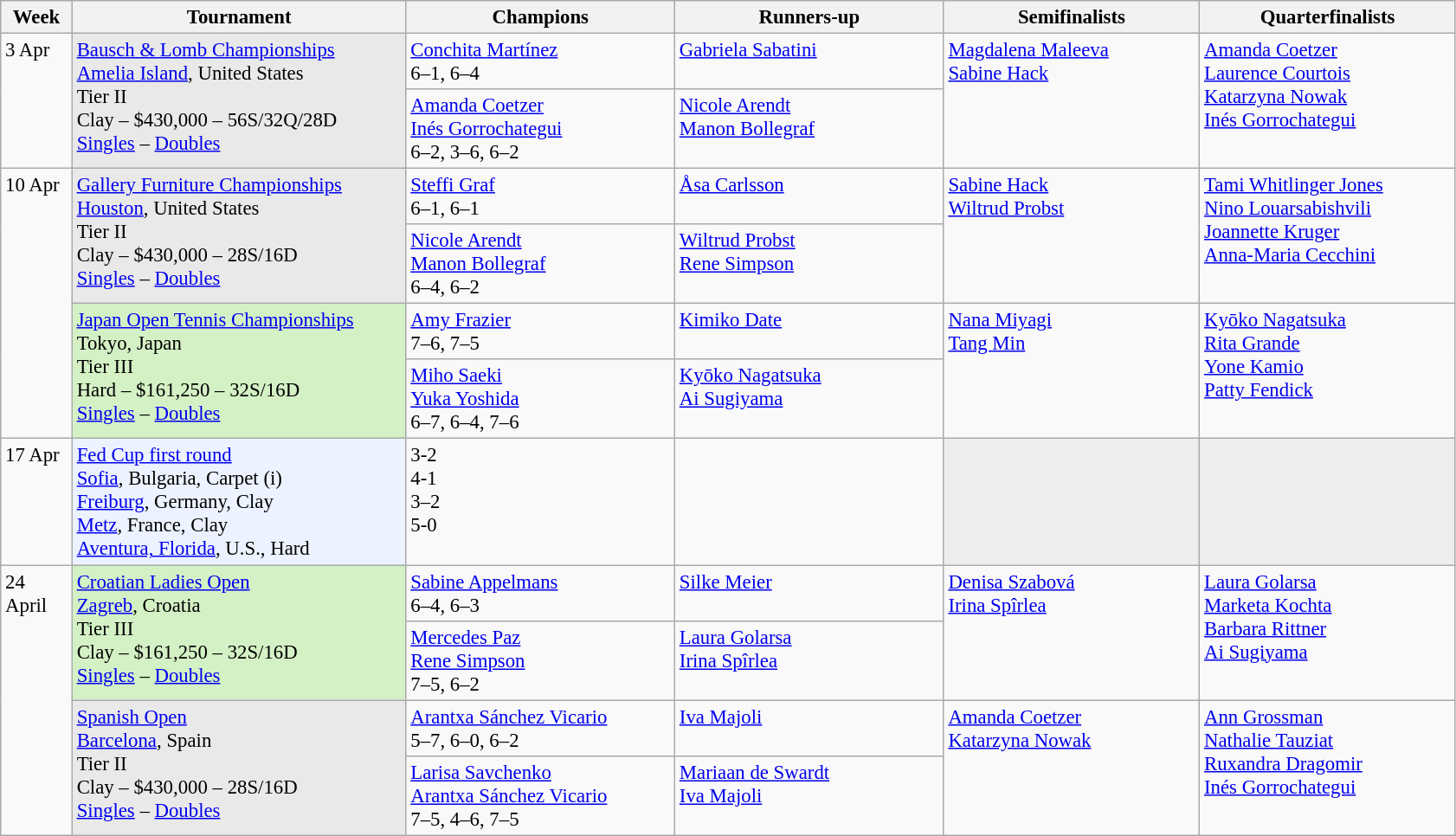<table class=wikitable style=font-size:95%>
<tr>
<th style="width:48px;">Week</th>
<th style="width:250px;">Tournament</th>
<th style="width:200px;">Champions</th>
<th style="width:200px;">Runners-up</th>
<th style="width:190px;">Semifinalists</th>
<th style="width:190px;">Quarterfinalists</th>
</tr>
<tr valign=top>
<td rowspan=2>3 Apr</td>
<td rowspan=2 style=background:#e9e9e9;><a href='#'>Bausch & Lomb Championships</a><br> <a href='#'>Amelia Island</a>, United States <br> Tier II<br> Clay – $430,000 – 56S/32Q/28D <br><a href='#'>Singles</a> – <a href='#'>Doubles</a></td>
<td> <a href='#'>Conchita Martínez</a><br>6–1, 6–4</td>
<td> <a href='#'>Gabriela Sabatini</a></td>
<td rowspan=2>  <a href='#'>Magdalena Maleeva</a><br> <a href='#'>Sabine Hack</a></td>
<td rowspan=2> <a href='#'>Amanda Coetzer</a><br> <a href='#'>Laurence Courtois</a><br> <a href='#'>Katarzyna Nowak</a><br> <a href='#'>Inés Gorrochategui</a></td>
</tr>
<tr valign=top>
<td> <a href='#'>Amanda Coetzer</a><br> <a href='#'>Inés Gorrochategui</a><br>6–2, 3–6, 6–2</td>
<td> <a href='#'>Nicole Arendt</a><br> <a href='#'>Manon Bollegraf</a></td>
</tr>
<tr valign=top>
<td rowspan=4>10 Apr</td>
<td rowspan=2 style=background:#e9e9e9;><a href='#'>Gallery Furniture Championships</a><br> <a href='#'>Houston</a>, United States <br> Tier II<br> Clay – $430,000 – 28S/16D <br><a href='#'>Singles</a> – <a href='#'>Doubles</a></td>
<td> <a href='#'>Steffi Graf</a><br>6–1, 6–1</td>
<td> <a href='#'>Åsa Carlsson</a></td>
<td rowspan=2>  <a href='#'>Sabine Hack</a><br> <a href='#'>Wiltrud Probst</a></td>
<td rowspan=2> <a href='#'>Tami Whitlinger Jones</a><br> <a href='#'>Nino Louarsabishvili</a><br> <a href='#'>Joannette Kruger</a><br> <a href='#'>Anna-Maria Cecchini</a></td>
</tr>
<tr valign=top>
<td> <a href='#'>Nicole Arendt</a><br> <a href='#'>Manon Bollegraf</a><br>6–4, 6–2</td>
<td> <a href='#'>Wiltrud Probst</a><br> <a href='#'>Rene Simpson</a></td>
</tr>
<tr valign=top>
<td rowspan=2 style=background:#d4f1c5;><a href='#'>Japan Open Tennis Championships</a><br> Tokyo, Japan <br> Tier III<br> Hard – $161,250 – 32S/16D <br><a href='#'>Singles</a> – <a href='#'>Doubles</a></td>
<td> <a href='#'>Amy Frazier</a><br>7–6, 7–5</td>
<td> <a href='#'>Kimiko Date</a></td>
<td rowspan=2>  <a href='#'>Nana Miyagi</a><br> <a href='#'>Tang Min</a></td>
<td rowspan=2> <a href='#'>Kyōko Nagatsuka</a><br> <a href='#'>Rita Grande</a><br> <a href='#'>Yone Kamio</a><br> <a href='#'>Patty Fendick</a></td>
</tr>
<tr valign=top>
<td> <a href='#'>Miho Saeki</a><br> <a href='#'>Yuka Yoshida</a><br>6–7, 6–4, 7–6</td>
<td> <a href='#'>Kyōko Nagatsuka</a><br> <a href='#'>Ai Sugiyama</a></td>
</tr>
<tr valign=top>
<td rowspan=1>17 Apr</td>
<td bgcolor="#ECF2FF" rowspan=1><a href='#'>Fed Cup first round</a><br> <a href='#'>Sofia</a>, Bulgaria, Carpet (i)<br><a href='#'>Freiburg</a>, Germany, Clay<br><a href='#'>Metz</a>, France, Clay<br><a href='#'>Aventura, Florida</a>, U.S., Hard</td>
<td> 3-2<br> 4-1<br> 3–2<br> 5-0</td>
<td><br><br><br></td>
<td bgcolor="#ededed"></td>
<td bgcolor="#ededed"></td>
</tr>
<tr valign=top>
<td rowspan=4>24 April</td>
<td rowspan=2 style=background:#d4f1c5;><a href='#'>Croatian Ladies Open</a><br> <a href='#'>Zagreb</a>, Croatia <br> Tier III<br> Clay – $161,250 – 32S/16D <br><a href='#'>Singles</a> – <a href='#'>Doubles</a></td>
<td> <a href='#'>Sabine Appelmans</a><br>6–4, 6–3</td>
<td> <a href='#'>Silke Meier</a></td>
<td rowspan=2>  <a href='#'>Denisa Szabová</a><br> <a href='#'>Irina Spîrlea</a></td>
<td rowspan=2> <a href='#'>Laura Golarsa</a><br> <a href='#'>Marketa Kochta</a><br> <a href='#'>Barbara Rittner</a><br> <a href='#'>Ai Sugiyama</a></td>
</tr>
<tr valign=top>
<td> <a href='#'>Mercedes Paz</a><br> <a href='#'>Rene Simpson</a><br>7–5, 6–2</td>
<td> <a href='#'>Laura Golarsa</a><br> <a href='#'>Irina Spîrlea</a></td>
</tr>
<tr valign=top>
<td rowspan=2 style=background:#e9e9e9;><a href='#'>Spanish Open</a> <br> <a href='#'>Barcelona</a>, Spain <br> Tier II<br> Clay – $430,000 – 28S/16D <br><a href='#'>Singles</a> – <a href='#'>Doubles</a></td>
<td> <a href='#'>Arantxa Sánchez Vicario</a><br>5–7, 6–0, 6–2</td>
<td> <a href='#'>Iva Majoli</a></td>
<td rowspan=2>  <a href='#'>Amanda Coetzer</a><br> <a href='#'>Katarzyna Nowak</a></td>
<td rowspan=2> <a href='#'>Ann Grossman</a><br> <a href='#'>Nathalie Tauziat</a><br> <a href='#'>Ruxandra Dragomir</a><br> <a href='#'>Inés Gorrochategui</a></td>
</tr>
<tr valign=top>
<td> <a href='#'>Larisa Savchenko</a><br> <a href='#'>Arantxa Sánchez Vicario</a><br>7–5, 4–6, 7–5</td>
<td> <a href='#'>Mariaan de Swardt</a><br> <a href='#'>Iva Majoli</a></td>
</tr>
</table>
